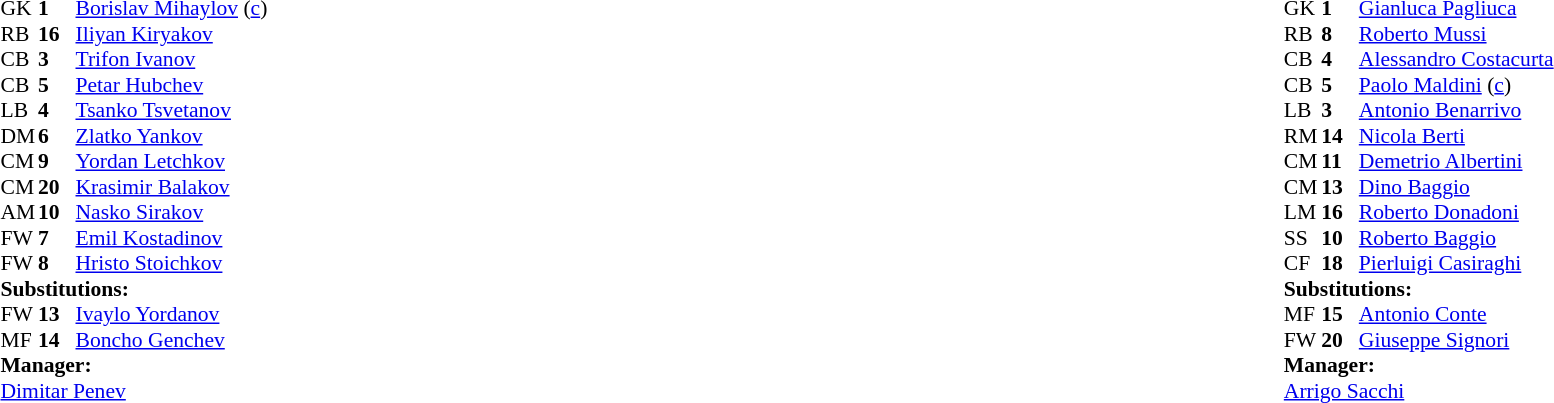<table width="100%">
<tr>
<td valign="top" width="50%"><br><table style="font-size: 90%" cellspacing="0" cellpadding="0">
<tr>
<th width="25"></th>
<th width="25"></th>
</tr>
<tr>
<td>GK</td>
<td><strong>1</strong></td>
<td><a href='#'>Borislav Mihaylov</a> (<a href='#'>c</a>)</td>
</tr>
<tr>
<td>RB</td>
<td><strong>16</strong></td>
<td><a href='#'>Iliyan Kiryakov</a></td>
</tr>
<tr>
<td>CB</td>
<td><strong>3</strong></td>
<td><a href='#'>Trifon Ivanov</a></td>
</tr>
<tr>
<td>CB</td>
<td><strong>5</strong></td>
<td><a href='#'>Petar Hubchev</a></td>
</tr>
<tr>
<td>LB</td>
<td><strong>4</strong></td>
<td><a href='#'>Tsanko Tsvetanov</a></td>
</tr>
<tr>
<td>DM</td>
<td><strong>6</strong></td>
<td><a href='#'>Zlatko Yankov</a></td>
<td></td>
</tr>
<tr>
<td>CM</td>
<td><strong>9</strong></td>
<td><a href='#'>Yordan Letchkov</a></td>
<td></td>
</tr>
<tr>
<td>CM</td>
<td><strong>20</strong></td>
<td><a href='#'>Krasimir Balakov</a></td>
</tr>
<tr>
<td>AM</td>
<td><strong>10</strong></td>
<td><a href='#'>Nasko Sirakov</a></td>
</tr>
<tr>
<td>FW</td>
<td><strong>7</strong></td>
<td><a href='#'>Emil Kostadinov</a></td>
<td></td>
<td></td>
</tr>
<tr>
<td>FW</td>
<td><strong>8</strong></td>
<td><a href='#'>Hristo Stoichkov</a></td>
<td></td>
<td></td>
</tr>
<tr>
<td colspan=3><strong>Substitutions:</strong></td>
</tr>
<tr>
<td>FW</td>
<td><strong>13</strong></td>
<td><a href='#'>Ivaylo Yordanov</a></td>
<td></td>
<td></td>
</tr>
<tr>
<td>MF</td>
<td><strong>14</strong></td>
<td><a href='#'>Boncho Genchev</a></td>
<td></td>
<td></td>
</tr>
<tr>
<td colspan=3><strong>Manager:</strong></td>
</tr>
<tr>
<td colspan="4"><a href='#'>Dimitar Penev</a></td>
</tr>
</table>
</td>
<td valign="top"></td>
<td valign="top" width="50%"><br><table style="font-size: 90%" cellspacing="0" cellpadding="0" align=center>
<tr>
<th width="25"></th>
<th width="25"></th>
</tr>
<tr>
<td>GK</td>
<td><strong>1</strong></td>
<td><a href='#'>Gianluca Pagliuca</a></td>
</tr>
<tr>
<td>RB</td>
<td><strong>8</strong></td>
<td><a href='#'>Roberto Mussi</a></td>
</tr>
<tr>
<td>CB</td>
<td><strong>4</strong></td>
<td><a href='#'>Alessandro Costacurta</a></td>
<td></td>
</tr>
<tr>
<td>CB</td>
<td><strong>5</strong></td>
<td><a href='#'>Paolo Maldini</a> (<a href='#'>c</a>)</td>
</tr>
<tr>
<td>LB</td>
<td><strong>3</strong></td>
<td><a href='#'>Antonio Benarrivo</a></td>
</tr>
<tr>
<td>RM</td>
<td><strong>14</strong></td>
<td><a href='#'>Nicola Berti</a></td>
</tr>
<tr>
<td>CM</td>
<td><strong>11</strong></td>
<td><a href='#'>Demetrio Albertini</a></td>
<td></td>
</tr>
<tr>
<td>CM</td>
<td><strong>13</strong></td>
<td><a href='#'>Dino Baggio</a></td>
<td></td>
<td></td>
</tr>
<tr>
<td>LM</td>
<td><strong>16</strong></td>
<td><a href='#'>Roberto Donadoni</a></td>
</tr>
<tr>
<td>SS</td>
<td><strong>10</strong></td>
<td><a href='#'>Roberto Baggio</a></td>
<td></td>
<td></td>
</tr>
<tr>
<td>CF</td>
<td><strong>18</strong></td>
<td><a href='#'>Pierluigi Casiraghi</a></td>
</tr>
<tr>
<td colspan=3><strong>Substitutions:</strong></td>
</tr>
<tr>
<td>MF</td>
<td><strong>15</strong></td>
<td><a href='#'>Antonio Conte</a></td>
<td></td>
<td></td>
</tr>
<tr>
<td>FW</td>
<td><strong>20</strong></td>
<td><a href='#'>Giuseppe Signori</a></td>
<td></td>
<td></td>
</tr>
<tr>
<td colspan=3><strong>Manager:</strong></td>
</tr>
<tr>
<td colspan="4"><a href='#'>Arrigo Sacchi</a></td>
</tr>
</table>
</td>
</tr>
</table>
